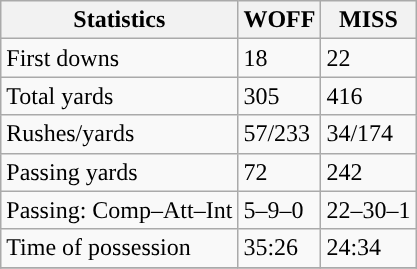<table class="wikitable" style="float: left;">
<tr>
<th>Statistics</th>
<th>WOFF</th>
<th>MISS</th>
</tr>
<tr>
<td>First downs</td>
<td>18</td>
<td>22</td>
</tr>
<tr>
<td>Total yards</td>
<td>305</td>
<td>416</td>
</tr>
<tr>
<td>Rushes/yards</td>
<td>57/233</td>
<td>34/174</td>
</tr>
<tr>
<td>Passing yards</td>
<td>72</td>
<td>242</td>
</tr>
<tr>
<td>Passing: Comp–Att–Int</td>
<td>5–9–0</td>
<td>22–30–1</td>
</tr>
<tr>
<td>Time of possession</td>
<td>35:26</td>
<td>24:34</td>
</tr>
<tr>
</tr>
</table>
